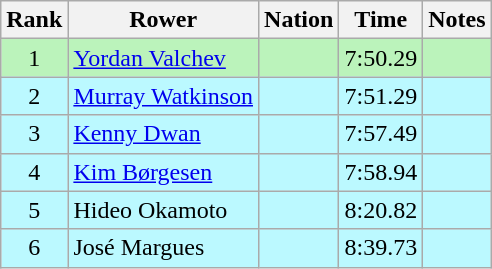<table class="wikitable sortable" style="text-align:center">
<tr>
<th>Rank</th>
<th>Rower</th>
<th>Nation</th>
<th>Time</th>
<th>Notes</th>
</tr>
<tr bgcolor=bbf3bb>
<td>1</td>
<td align=left><a href='#'>Yordan Valchev</a></td>
<td align=left></td>
<td>7:50.29</td>
<td></td>
</tr>
<tr bgcolor=bbf9ff>
<td>2</td>
<td align=left><a href='#'>Murray Watkinson</a></td>
<td align=left></td>
<td>7:51.29</td>
<td></td>
</tr>
<tr bgcolor=bbf9ff>
<td>3</td>
<td align=left><a href='#'>Kenny Dwan</a></td>
<td align=left></td>
<td>7:57.49</td>
<td></td>
</tr>
<tr bgcolor=bbf9ff>
<td>4</td>
<td align=left><a href='#'>Kim Børgesen</a></td>
<td align=left></td>
<td>7:58.94</td>
<td></td>
</tr>
<tr bgcolor=bbf9ff>
<td>5</td>
<td align=left>Hideo Okamoto</td>
<td align=left></td>
<td>8:20.82</td>
<td></td>
</tr>
<tr bgcolor=bbf9ff>
<td>6</td>
<td align=left>José Margues</td>
<td align=left></td>
<td>8:39.73</td>
<td></td>
</tr>
</table>
